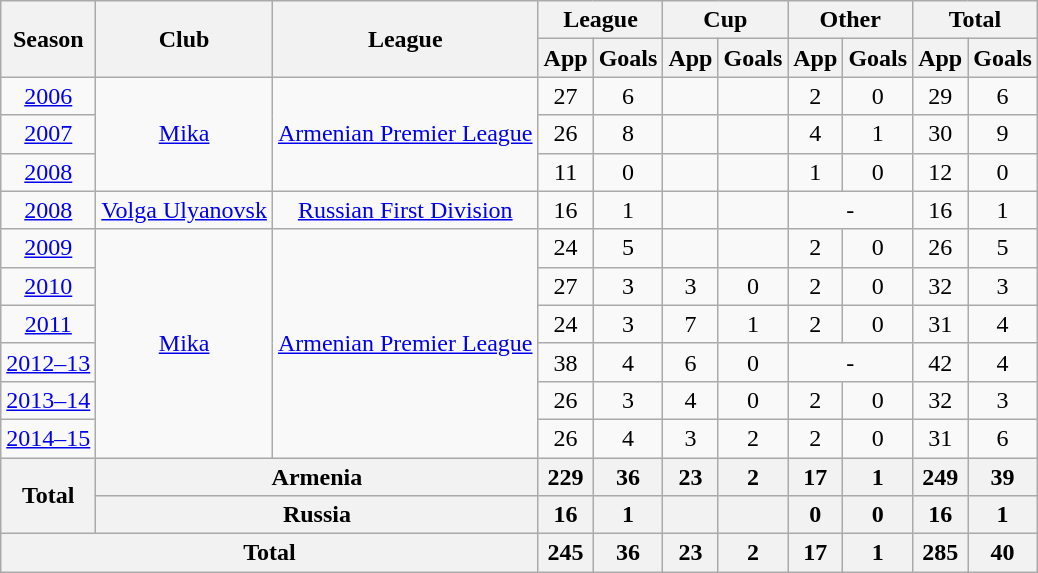<table class="wikitable">
<tr>
<th rowspan=2>Season</th>
<th ! rowspan=2>Club</th>
<th ! rowspan=2>League</th>
<th ! colspan=2>League</th>
<th ! colspan=2>Cup</th>
<th ! colspan=2>Other</th>
<th colspan=3>Total</th>
</tr>
<tr>
<th>App</th>
<th>Goals</th>
<th>App</th>
<th>Goals</th>
<th>App</th>
<th>Goals</th>
<th>App</th>
<th>Goals</th>
</tr>
<tr align=center>
<td><a href='#'>2006</a></td>
<td rowspan="3"><a href='#'>Mika</a></td>
<td rowspan="3"><a href='#'>Armenian Premier League</a></td>
<td>27</td>
<td>6</td>
<td></td>
<td></td>
<td>2</td>
<td>0</td>
<td>29</td>
<td>6</td>
</tr>
<tr align=center>
<td><a href='#'>2007</a></td>
<td>26</td>
<td>8</td>
<td></td>
<td></td>
<td>4</td>
<td>1</td>
<td>30</td>
<td>9</td>
</tr>
<tr align=center>
<td><a href='#'>2008</a></td>
<td>11</td>
<td>0</td>
<td></td>
<td></td>
<td>1</td>
<td>0</td>
<td>12</td>
<td>0</td>
</tr>
<tr align=center>
<td><a href='#'>2008</a></td>
<td><a href='#'>Volga Ulyanovsk</a></td>
<td><a href='#'>Russian First Division</a></td>
<td>16</td>
<td>1</td>
<td></td>
<td></td>
<td colspan="2">-</td>
<td>16</td>
<td>1</td>
</tr>
<tr align=center>
<td><a href='#'>2009</a></td>
<td rowspan="6"><a href='#'>Mika</a></td>
<td rowspan="6"><a href='#'>Armenian Premier League</a></td>
<td>24</td>
<td>5</td>
<td></td>
<td></td>
<td>2</td>
<td>0</td>
<td>26</td>
<td>5</td>
</tr>
<tr align=center>
<td><a href='#'>2010</a></td>
<td>27</td>
<td>3</td>
<td>3</td>
<td>0</td>
<td>2</td>
<td>0</td>
<td>32</td>
<td>3</td>
</tr>
<tr align=center>
<td><a href='#'>2011</a></td>
<td>24</td>
<td>3</td>
<td>7</td>
<td>1</td>
<td>2</td>
<td>0</td>
<td>31</td>
<td>4</td>
</tr>
<tr align=center>
<td><a href='#'>2012–13</a></td>
<td>38</td>
<td>4</td>
<td>6</td>
<td>0</td>
<td colspan="2">-</td>
<td>42</td>
<td>4</td>
</tr>
<tr align=center>
<td><a href='#'>2013–14</a></td>
<td>26</td>
<td>3</td>
<td>4</td>
<td>0</td>
<td>2</td>
<td>0</td>
<td>32</td>
<td>3</td>
</tr>
<tr align=center>
<td><a href='#'>2014–15</a></td>
<td>26</td>
<td>4</td>
<td>3</td>
<td>2</td>
<td>2</td>
<td>0</td>
<td>31</td>
<td>6</td>
</tr>
<tr align=center>
<th rowspan="2">Total</th>
<th ! colspan="2">Armenia</th>
<th>229</th>
<th>36</th>
<th>23</th>
<th>2</th>
<th>17</th>
<th>1</th>
<th>249</th>
<th>39</th>
</tr>
<tr align=center>
<th colspan="2">Russia</th>
<th>16</th>
<th>1</th>
<th></th>
<th></th>
<th>0</th>
<th>0</th>
<th>16</th>
<th>1</th>
</tr>
<tr align=center>
<th colspan="3">Total</th>
<th>245</th>
<th>36</th>
<th>23</th>
<th>2</th>
<th>17</th>
<th>1</th>
<th>285</th>
<th>40</th>
</tr>
</table>
